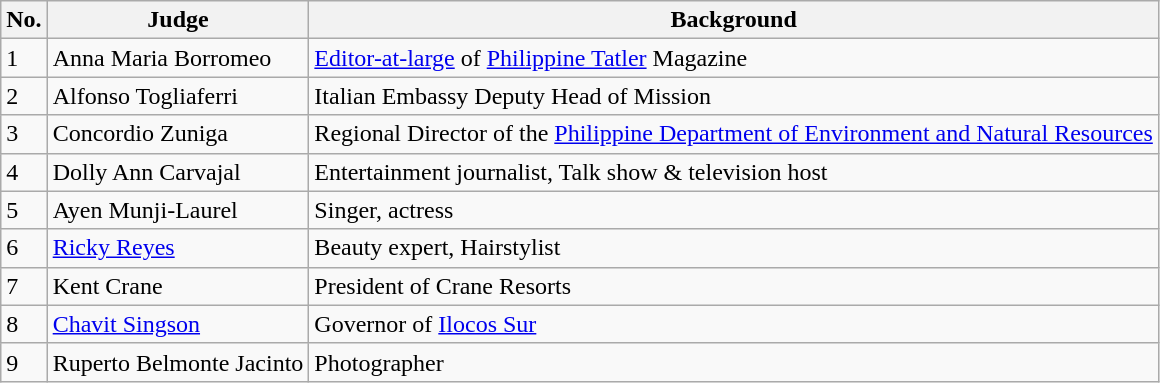<table class="wikitable sortable">
<tr>
<th>No.</th>
<th>Judge</th>
<th>Background</th>
</tr>
<tr>
<td>1</td>
<td>Anna Maria Borromeo</td>
<td><a href='#'>Editor-at-large</a> of <a href='#'>Philippine Tatler</a> Magazine</td>
</tr>
<tr>
<td>2</td>
<td>Alfonso Togliaferri</td>
<td>Italian Embassy Deputy Head of Mission</td>
</tr>
<tr>
<td>3</td>
<td>Concordio Zuniga</td>
<td>Regional Director of the <a href='#'>Philippine Department of Environment and Natural Resources</a></td>
</tr>
<tr>
<td>4</td>
<td>Dolly Ann Carvajal</td>
<td>Entertainment journalist, Talk show & television host</td>
</tr>
<tr>
<td>5</td>
<td>Ayen Munji-Laurel</td>
<td>Singer, actress</td>
</tr>
<tr>
<td>6</td>
<td><a href='#'>Ricky Reyes</a></td>
<td>Beauty expert, Hairstylist</td>
</tr>
<tr>
<td>7</td>
<td>Kent Crane</td>
<td>President of Crane Resorts</td>
</tr>
<tr>
<td>8</td>
<td><a href='#'>Chavit Singson</a></td>
<td>Governor of <a href='#'>Ilocos Sur</a></td>
</tr>
<tr>
<td>9</td>
<td>Ruperto Belmonte Jacinto</td>
<td>Photographer</td>
</tr>
</table>
